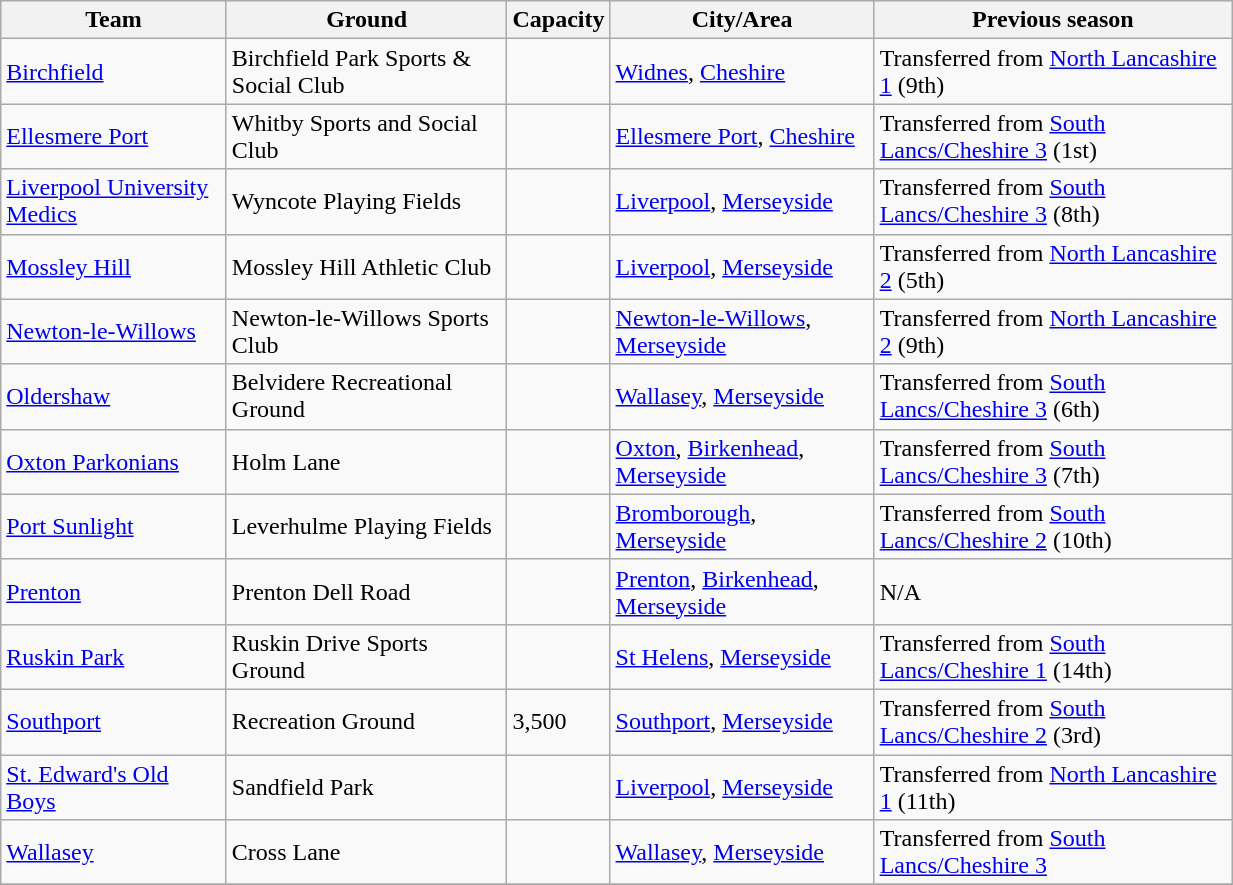<table class="wikitable sortable" width=65%>
<tr>
<th>Team</th>
<th>Ground</th>
<th>Capacity</th>
<th>City/Area</th>
<th>Previous season</th>
</tr>
<tr>
<td><a href='#'>Birchfield</a></td>
<td>Birchfield Park Sports & Social Club</td>
<td></td>
<td><a href='#'>Widnes</a>, <a href='#'>Cheshire</a></td>
<td>Transferred from <a href='#'>North Lancashire 1</a> (9th)</td>
</tr>
<tr>
<td><a href='#'>Ellesmere Port</a></td>
<td>Whitby Sports and Social Club</td>
<td></td>
<td><a href='#'>Ellesmere Port</a>, <a href='#'>Cheshire</a></td>
<td>Transferred from <a href='#'>South Lancs/Cheshire 3</a> (1st)</td>
</tr>
<tr>
<td><a href='#'>Liverpool University Medics</a></td>
<td>Wyncote Playing Fields</td>
<td></td>
<td><a href='#'>Liverpool</a>, <a href='#'>Merseyside</a></td>
<td>Transferred from <a href='#'>South Lancs/Cheshire 3</a> (8th)</td>
</tr>
<tr>
<td><a href='#'>Mossley Hill</a></td>
<td>Mossley Hill Athletic Club</td>
<td></td>
<td><a href='#'>Liverpool</a>, <a href='#'>Merseyside</a></td>
<td>Transferred from <a href='#'>North Lancashire 2</a> (5th)</td>
</tr>
<tr>
<td><a href='#'>Newton-le-Willows</a></td>
<td>Newton-le-Willows Sports Club</td>
<td></td>
<td><a href='#'>Newton-le-Willows</a>, <a href='#'>Merseyside</a></td>
<td>Transferred from <a href='#'>North Lancashire 2</a> (9th)</td>
</tr>
<tr>
<td><a href='#'>Oldershaw</a></td>
<td>Belvidere Recreational Ground</td>
<td></td>
<td><a href='#'>Wallasey</a>, <a href='#'>Merseyside</a></td>
<td>Transferred from <a href='#'>South Lancs/Cheshire 3</a> (6th)</td>
</tr>
<tr>
<td><a href='#'>Oxton Parkonians</a></td>
<td>Holm Lane</td>
<td></td>
<td><a href='#'>Oxton</a>, <a href='#'>Birkenhead</a>, <a href='#'>Merseyside</a></td>
<td>Transferred from <a href='#'>South Lancs/Cheshire 3</a> (7th)</td>
</tr>
<tr>
<td><a href='#'>Port Sunlight</a></td>
<td>Leverhulme Playing Fields</td>
<td></td>
<td><a href='#'>Bromborough</a>, <a href='#'>Merseyside</a></td>
<td>Transferred from <a href='#'>South Lancs/Cheshire 2</a> (10th)</td>
</tr>
<tr>
<td><a href='#'>Prenton</a></td>
<td>Prenton Dell Road</td>
<td></td>
<td><a href='#'>Prenton</a>, <a href='#'>Birkenhead</a>, <a href='#'>Merseyside</a></td>
<td>N/A</td>
</tr>
<tr>
<td><a href='#'>Ruskin Park</a></td>
<td>Ruskin Drive Sports Ground</td>
<td></td>
<td><a href='#'>St Helens</a>, <a href='#'>Merseyside</a></td>
<td>Transferred from <a href='#'>South Lancs/Cheshire 1</a> (14th)</td>
</tr>
<tr>
<td><a href='#'>Southport</a></td>
<td>Recreation Ground</td>
<td>3,500</td>
<td><a href='#'>Southport</a>, <a href='#'>Merseyside</a></td>
<td>Transferred from <a href='#'>South Lancs/Cheshire 2</a> (3rd)</td>
</tr>
<tr>
<td><a href='#'>St. Edward's Old Boys</a></td>
<td>Sandfield Park</td>
<td></td>
<td><a href='#'>Liverpool</a>, <a href='#'>Merseyside</a></td>
<td>Transferred from <a href='#'>North Lancashire 1</a> (11th)</td>
</tr>
<tr>
<td><a href='#'>Wallasey</a></td>
<td>Cross Lane</td>
<td></td>
<td><a href='#'>Wallasey</a>, <a href='#'>Merseyside</a></td>
<td>Transferred from <a href='#'>South Lancs/Cheshire 3</a></td>
</tr>
<tr>
</tr>
</table>
